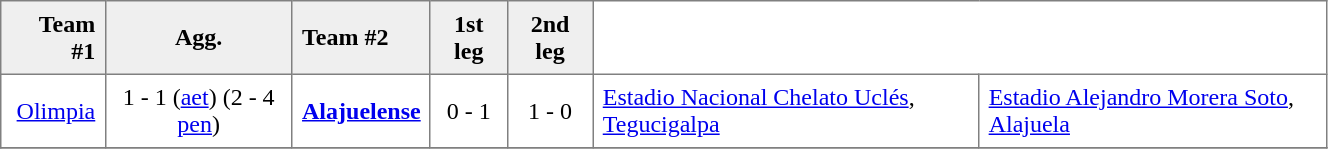<table border=1 cellspacing=0 cellpadding=6 style="border-collapse: collapse;" width=70%>
<tr bgcolor="efefef">
<th align=right>Team #1</th>
<th>Agg.</th>
<th align=left>Team #2</th>
<th>1st leg</th>
<th>2nd leg</th>
</tr>
<tr>
<td align=right><a href='#'>Olimpia</a> </td>
<td align=center>1 - 1 (<a href='#'>aet</a>) (2 - 4 <a href='#'>pen</a>)</td>
<td> <strong><a href='#'>Alajuelense</a></strong></td>
<td align=center>0 - 1</td>
<td align=center>1 - 0</td>
<td><a href='#'>Estadio Nacional Chelato Uclés</a>, <a href='#'>Tegucigalpa</a></td>
<td><a href='#'>Estadio Alejandro Morera Soto</a>, <a href='#'>Alajuela</a></td>
</tr>
<tr>
</tr>
</table>
